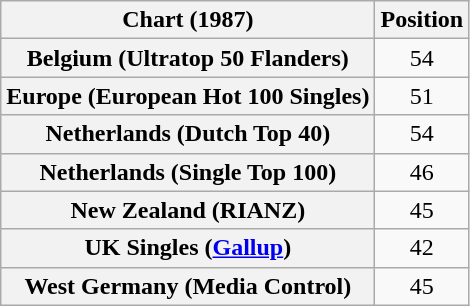<table class="wikitable sortable plainrowheaders" style="text-align:center">
<tr>
<th scope="col">Chart (1987)</th>
<th scope="col">Position</th>
</tr>
<tr>
<th scope="row">Belgium (Ultratop 50 Flanders)</th>
<td>54</td>
</tr>
<tr>
<th scope="row">Europe (European Hot 100 Singles)</th>
<td>51</td>
</tr>
<tr>
<th scope="row">Netherlands (Dutch Top 40)</th>
<td>54</td>
</tr>
<tr>
<th scope="row">Netherlands (Single Top 100)</th>
<td>46</td>
</tr>
<tr>
<th scope="row">New Zealand (RIANZ)</th>
<td>45</td>
</tr>
<tr>
<th scope="row">UK Singles (<a href='#'>Gallup</a>)</th>
<td>42</td>
</tr>
<tr>
<th scope="row">West Germany (Media Control)</th>
<td>45</td>
</tr>
</table>
